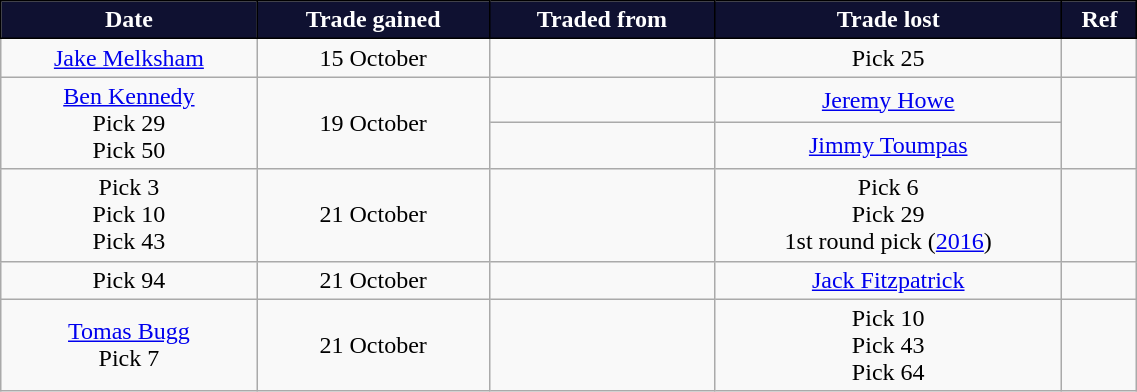<table class="wikitable" style="text-align:center; font-size:100%; width:60%;">
<tr style="color:#FFFFFF;">
<th style="background:#0F1131; border: solid black 1px;">Date</th>
<th style="background:#0F1131; border: solid black 1px;">Trade gained</th>
<th style="background:#0F1131; border: solid black 1px;">Traded from</th>
<th style="background:#0F1131; border: solid black 1px;">Trade lost</th>
<th style="background:#0F1131; border: solid black 1px;">Ref</th>
</tr>
<tr>
<td><a href='#'>Jake Melksham</a></td>
<td>15 October</td>
<td></td>
<td>Pick 25</td>
<td></td>
</tr>
<tr>
<td rowspan=2><a href='#'>Ben Kennedy</a><br>Pick 29<br>Pick 50</td>
<td rowspan=2>19 October</td>
<td></td>
<td><a href='#'>Jeremy Howe</a></td>
<td rowspan=2></td>
</tr>
<tr>
<td></td>
<td><a href='#'>Jimmy Toumpas</a></td>
</tr>
<tr>
<td>Pick 3<br>Pick 10<br>Pick 43</td>
<td>21 October</td>
<td></td>
<td>Pick 6<br>Pick 29<br>1st round pick (<a href='#'>2016</a>)</td>
<td></td>
</tr>
<tr>
<td>Pick 94</td>
<td>21 October</td>
<td></td>
<td><a href='#'>Jack Fitzpatrick</a></td>
<td></td>
</tr>
<tr>
<td><a href='#'>Tomas Bugg</a><br>Pick 7</td>
<td>21 October</td>
<td></td>
<td>Pick 10<br>Pick 43<br>Pick 64</td>
<td></td>
</tr>
</table>
